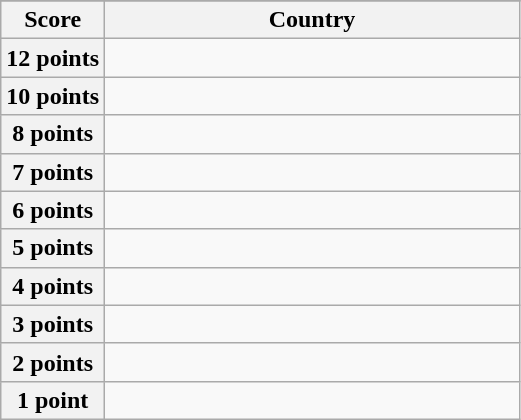<table class="wikitable">
<tr>
</tr>
<tr>
<th scope="col" width="20%">Score</th>
<th scope="col">Country</th>
</tr>
<tr>
<th scope="row">12 points</th>
<td></td>
</tr>
<tr>
<th scope="row">10 points</th>
<td></td>
</tr>
<tr>
<th scope="row">8 points</th>
<td></td>
</tr>
<tr>
<th scope="row">7 points</th>
<td></td>
</tr>
<tr>
<th scope="row">6 points</th>
<td></td>
</tr>
<tr>
<th scope="row">5 points</th>
<td></td>
</tr>
<tr>
<th scope="row">4 points</th>
<td></td>
</tr>
<tr>
<th scope="row">3 points</th>
<td></td>
</tr>
<tr>
<th scope="row">2 points</th>
<td></td>
</tr>
<tr>
<th scope="row">1 point</th>
<td></td>
</tr>
</table>
